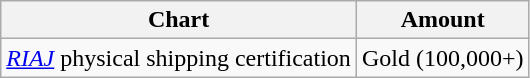<table class="wikitable">
<tr>
<th>Chart</th>
<th>Amount</th>
</tr>
<tr>
<td><em><a href='#'>RIAJ</a></em> physical shipping certification</td>
<td align="center">Gold (100,000+)</td>
</tr>
</table>
